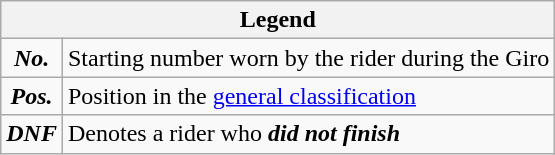<table class="wikitable">
<tr>
<th colspan=2>Legend</th>
</tr>
<tr>
<td align=center><strong><em>No.</em></strong></td>
<td>Starting number worn by the rider during the Giro</td>
</tr>
<tr>
<td align=center><strong><em>Pos.</em></strong></td>
<td>Position in the <a href='#'>general classification</a></td>
</tr>
<tr>
<td align=center><strong><em>DNF</em></strong></td>
<td>Denotes a rider who <strong><em>did not finish</em></strong></td>
</tr>
</table>
